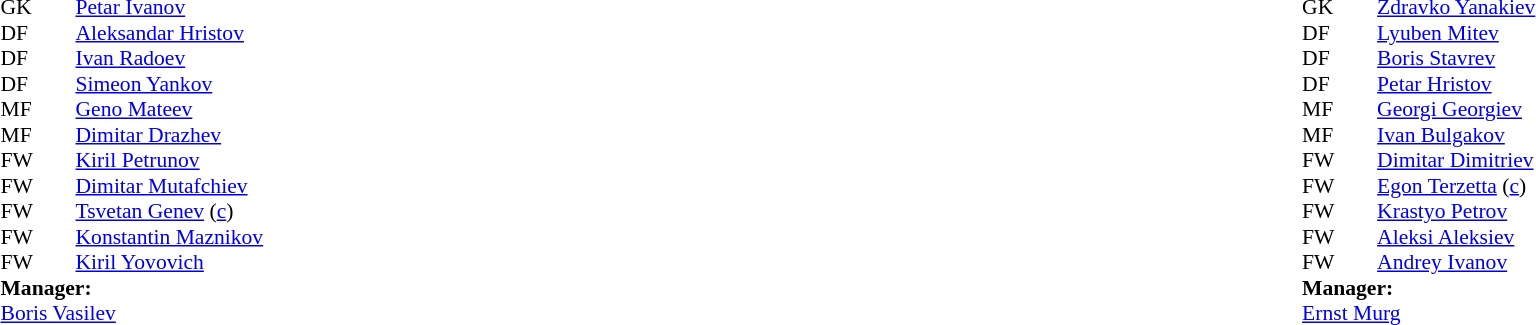<table style="width:100%">
<tr>
<td style="vertical-align:top;width:50%"><br><table style="font-size:90%" cellspacing="0" cellpadding="0">
<tr>
<th width="25"></th>
<th width="25"></th>
</tr>
<tr>
<td>GK</td>
<td></td>
<td> <a href='#'>Petar Ivanov</a></td>
</tr>
<tr>
<td>DF</td>
<td></td>
<td> <a href='#'>Aleksandar Hristov</a></td>
</tr>
<tr>
<td>DF</td>
<td></td>
<td> <a href='#'>Ivan Radoev</a></td>
</tr>
<tr>
<td>DF</td>
<td></td>
<td> <a href='#'>Simeon Yankov</a></td>
</tr>
<tr>
<td>MF</td>
<td></td>
<td> <a href='#'>Geno Mateev</a></td>
</tr>
<tr>
<td>MF</td>
<td></td>
<td> <a href='#'>Dimitar Drazhev</a></td>
</tr>
<tr>
<td>FW</td>
<td></td>
<td> <a href='#'>Kiril Petrunov</a></td>
</tr>
<tr>
<td>FW</td>
<td></td>
<td> <a href='#'>Dimitar Mutafchiev</a></td>
</tr>
<tr>
<td>FW</td>
<td></td>
<td> <a href='#'>Tsvetan Genev</a> (<a href='#'>c</a>)</td>
</tr>
<tr>
<td>FW</td>
<td></td>
<td> <a href='#'>Konstantin Maznikov</a></td>
</tr>
<tr>
<td>FW</td>
<td></td>
<td> <a href='#'>Kiril Yovovich</a></td>
</tr>
<tr>
<td colspan=4><strong>Manager:</strong></td>
</tr>
<tr>
<td colspan="4"> <a href='#'>Boris Vasilev</a></td>
</tr>
</table>
</td>
<td valign="top"></td>
<td valign="top" width="50%"><br><table cellspacing="0" cellpadding="0" style="font-size:90%;margin:auto">
<tr>
<th width="25"></th>
<th width="25"></th>
</tr>
<tr>
<td>GK</td>
<td></td>
<td> <a href='#'>Zdravko Yanakiev</a></td>
</tr>
<tr>
<td>DF</td>
<td></td>
<td> <a href='#'>Lyuben Mitev</a></td>
</tr>
<tr>
<td>DF</td>
<td></td>
<td> <a href='#'>Boris Stavrev</a></td>
</tr>
<tr>
<td>DF</td>
<td></td>
<td> <a href='#'>Petar Hristov</a></td>
</tr>
<tr>
<td>MF</td>
<td></td>
<td> <a href='#'>Georgi Georgiev</a></td>
</tr>
<tr>
<td>MF</td>
<td></td>
<td> <a href='#'>Ivan Bulgakov</a></td>
</tr>
<tr>
<td>FW</td>
<td></td>
<td> <a href='#'>Dimitar Dimitriev</a></td>
</tr>
<tr>
<td>FW</td>
<td></td>
<td> <a href='#'>Egon Terzetta</a> (<a href='#'>c</a>)</td>
</tr>
<tr>
<td>FW</td>
<td></td>
<td> <a href='#'>Krastyo Petrov</a></td>
</tr>
<tr>
<td>FW</td>
<td></td>
<td> <a href='#'>Aleksi Aleksiev</a></td>
</tr>
<tr>
<td>FW</td>
<td></td>
<td> <a href='#'>Andrey Ivanov</a></td>
</tr>
<tr>
<td colspan=4><strong>Manager:</strong></td>
</tr>
<tr>
<td colspan="4"> <a href='#'>Ernst Murg</a></td>
</tr>
</table>
</td>
</tr>
</table>
